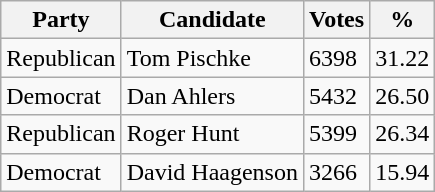<table class="wikitable">
<tr>
<th>Party</th>
<th>Candidate</th>
<th>Votes</th>
<th>%</th>
</tr>
<tr>
<td>Republican</td>
<td> Tom Pischke</td>
<td>6398</td>
<td>31.22</td>
</tr>
<tr>
<td>Democrat</td>
<td> Dan Ahlers</td>
<td>5432</td>
<td>26.50</td>
</tr>
<tr>
<td>Republican</td>
<td>Roger Hunt</td>
<td>5399</td>
<td>26.34</td>
</tr>
<tr>
<td>Democrat</td>
<td>David Haagenson</td>
<td>3266</td>
<td>15.94</td>
</tr>
</table>
